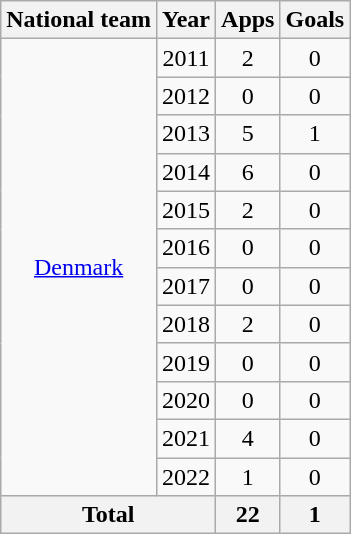<table class=wikitable style=text-align:center>
<tr>
<th>National team</th>
<th>Year</th>
<th>Apps</th>
<th>Goals</th>
</tr>
<tr>
<td rowspan=12><a href='#'>Denmark</a></td>
<td>2011</td>
<td>2</td>
<td>0</td>
</tr>
<tr>
<td>2012</td>
<td>0</td>
<td>0</td>
</tr>
<tr>
<td>2013</td>
<td>5</td>
<td>1</td>
</tr>
<tr>
<td>2014</td>
<td>6</td>
<td>0</td>
</tr>
<tr>
<td>2015</td>
<td>2</td>
<td>0</td>
</tr>
<tr>
<td>2016</td>
<td>0</td>
<td>0</td>
</tr>
<tr>
<td>2017</td>
<td>0</td>
<td>0</td>
</tr>
<tr>
<td>2018</td>
<td>2</td>
<td>0</td>
</tr>
<tr>
<td>2019</td>
<td>0</td>
<td>0</td>
</tr>
<tr>
<td>2020</td>
<td>0</td>
<td>0</td>
</tr>
<tr>
<td>2021</td>
<td>4</td>
<td>0</td>
</tr>
<tr>
<td>2022</td>
<td>1</td>
<td>0</td>
</tr>
<tr>
<th colspan=2>Total</th>
<th>22</th>
<th>1</th>
</tr>
</table>
